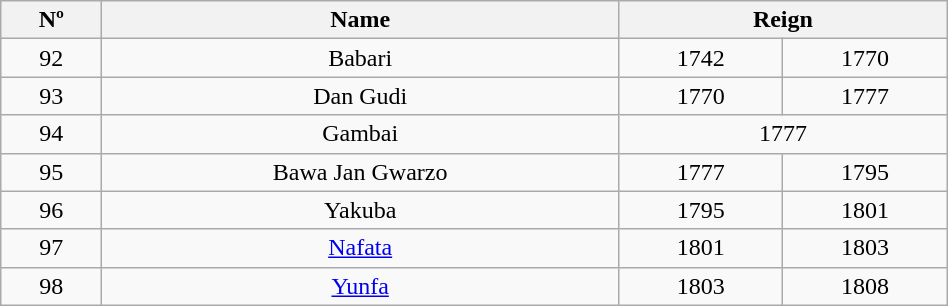<table width=50%| class="wikitable">
<tr>
<th>Nº</th>
<th>Name</th>
<th colspan="2">Reign</th>
</tr>
<tr>
<td align="center">92</td>
<td align="center">Babari</td>
<td align="center">1742</td>
<td align="center">1770</td>
</tr>
<tr>
<td align="center">93</td>
<td align="center">Dan Gudi</td>
<td align="center">1770</td>
<td align="center">1777</td>
</tr>
<tr>
<td align="center">94</td>
<td align="center">Gambai</td>
<td colspan="2" align="center">1777</td>
</tr>
<tr>
<td align="center">95</td>
<td align="center">Bawa Jan Gwarzo</td>
<td align="center">1777</td>
<td align="center">1795</td>
</tr>
<tr>
<td align="center">96</td>
<td align="center">Yakuba</td>
<td align="center">1795</td>
<td align="center">1801</td>
</tr>
<tr>
<td align="center">97</td>
<td align="center"><a href='#'>Nafata</a></td>
<td align="center">1801</td>
<td align="center">1803</td>
</tr>
<tr>
<td align="center">98</td>
<td align="center"><a href='#'>Yunfa</a></td>
<td align="center">1803</td>
<td align="center">1808</td>
</tr>
</table>
